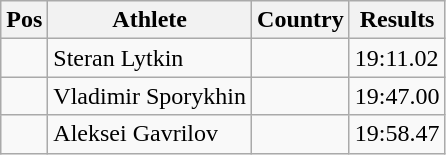<table class="wikitable">
<tr>
<th>Pos</th>
<th>Athlete</th>
<th>Country</th>
<th>Results</th>
</tr>
<tr>
<td align="center"></td>
<td>Steran Lytkin</td>
<td></td>
<td>19:11.02</td>
</tr>
<tr>
<td align="center"></td>
<td>Vladimir Sporykhin</td>
<td></td>
<td>19:47.00</td>
</tr>
<tr>
<td align="center"></td>
<td>Aleksei Gavrilov</td>
<td></td>
<td>19:58.47</td>
</tr>
</table>
